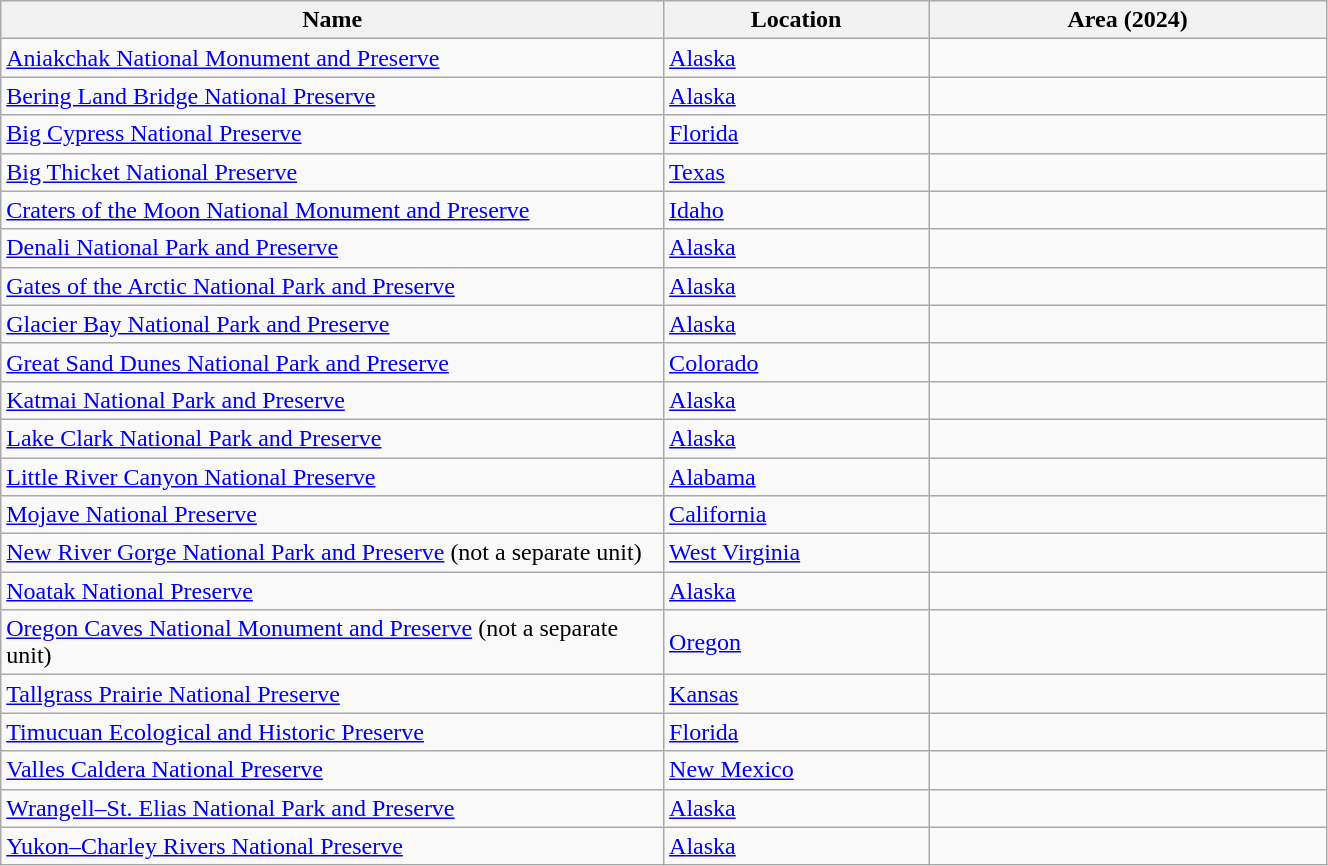<table class="sortable wikitable" style="width:70%">
<tr>
<th style="width:50%;">Name</th>
<th style="width:20%;">Location</th>
<th>Area (2024)</th>
</tr>
<tr>
<td><a href='#'>Aniakchak National Monument and Preserve</a></td>
<td><a href='#'>Alaska</a></td>
<td></td>
</tr>
<tr>
<td><a href='#'>Bering Land Bridge National Preserve</a></td>
<td><a href='#'>Alaska</a></td>
<td></td>
</tr>
<tr>
<td><a href='#'>Big Cypress National Preserve</a></td>
<td><a href='#'>Florida</a></td>
<td></td>
</tr>
<tr>
<td><a href='#'>Big Thicket National Preserve</a></td>
<td><a href='#'>Texas</a></td>
<td></td>
</tr>
<tr>
<td><a href='#'>Craters of the Moon National Monument and Preserve</a></td>
<td><a href='#'>Idaho</a></td>
<td></td>
</tr>
<tr>
<td><a href='#'>Denali National Park and Preserve</a></td>
<td><a href='#'>Alaska</a></td>
<td></td>
</tr>
<tr>
<td><a href='#'>Gates of the Arctic National Park and Preserve</a></td>
<td><a href='#'>Alaska</a></td>
<td></td>
</tr>
<tr>
<td><a href='#'>Glacier Bay National Park and Preserve</a></td>
<td><a href='#'>Alaska</a></td>
<td></td>
</tr>
<tr>
<td><a href='#'>Great Sand Dunes National Park and Preserve</a></td>
<td><a href='#'>Colorado</a></td>
<td></td>
</tr>
<tr>
<td><a href='#'>Katmai National Park and Preserve</a></td>
<td><a href='#'>Alaska</a></td>
<td></td>
</tr>
<tr>
<td><a href='#'>Lake Clark National Park and Preserve</a></td>
<td><a href='#'>Alaska</a></td>
<td></td>
</tr>
<tr>
<td><a href='#'>Little River Canyon National Preserve</a></td>
<td><a href='#'>Alabama</a></td>
<td></td>
</tr>
<tr>
<td><a href='#'>Mojave National Preserve</a></td>
<td><a href='#'>California</a></td>
<td></td>
</tr>
<tr>
<td><a href='#'>New River Gorge National Park and Preserve</a> (not a separate unit)</td>
<td><a href='#'>West Virginia</a></td>
<td></td>
</tr>
<tr>
<td><a href='#'>Noatak National Preserve</a></td>
<td><a href='#'>Alaska</a></td>
<td></td>
</tr>
<tr>
<td><a href='#'>Oregon Caves National Monument and Preserve</a> (not a separate unit)</td>
<td><a href='#'>Oregon</a></td>
<td></td>
</tr>
<tr>
<td><a href='#'>Tallgrass Prairie National Preserve</a></td>
<td><a href='#'>Kansas</a></td>
<td></td>
</tr>
<tr>
<td><a href='#'>Timucuan Ecological and Historic Preserve</a></td>
<td><a href='#'>Florida</a></td>
<td></td>
</tr>
<tr>
<td><a href='#'>Valles Caldera National Preserve</a></td>
<td><a href='#'>New Mexico</a></td>
<td></td>
</tr>
<tr>
<td><a href='#'>Wrangell–St. Elias National Park and Preserve</a></td>
<td><a href='#'>Alaska</a></td>
<td></td>
</tr>
<tr>
<td><a href='#'>Yukon–Charley Rivers National Preserve</a></td>
<td><a href='#'>Alaska</a></td>
<td></td>
</tr>
</table>
